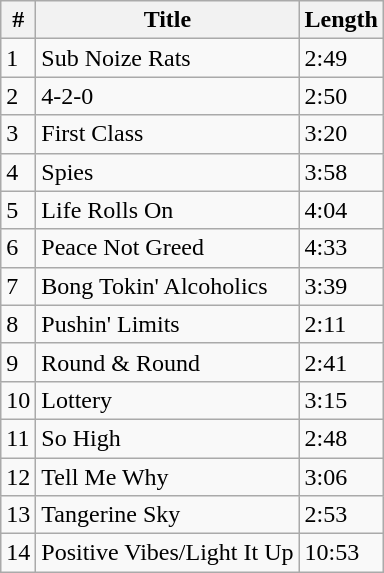<table class="wikitable">
<tr>
<th>#</th>
<th>Title</th>
<th>Length</th>
</tr>
<tr>
<td>1</td>
<td>Sub Noize Rats</td>
<td>2:49</td>
</tr>
<tr>
<td>2</td>
<td>4-2-0</td>
<td>2:50</td>
</tr>
<tr>
<td>3</td>
<td>First Class</td>
<td>3:20</td>
</tr>
<tr>
<td>4</td>
<td>Spies</td>
<td>3:58</td>
</tr>
<tr>
<td>5</td>
<td>Life Rolls On</td>
<td>4:04</td>
</tr>
<tr>
<td>6</td>
<td>Peace Not Greed</td>
<td>4:33</td>
</tr>
<tr>
<td>7</td>
<td>Bong Tokin' Alcoholics</td>
<td>3:39</td>
</tr>
<tr>
<td>8</td>
<td>Pushin' Limits</td>
<td>2:11</td>
</tr>
<tr>
<td>9</td>
<td>Round & Round</td>
<td>2:41</td>
</tr>
<tr>
<td>10</td>
<td>Lottery</td>
<td>3:15</td>
</tr>
<tr>
<td>11</td>
<td>So High</td>
<td>2:48</td>
</tr>
<tr>
<td>12</td>
<td>Tell Me Why</td>
<td>3:06</td>
</tr>
<tr>
<td>13</td>
<td>Tangerine Sky</td>
<td>2:53</td>
</tr>
<tr>
<td>14</td>
<td>Positive Vibes/Light It Up</td>
<td>10:53</td>
</tr>
</table>
